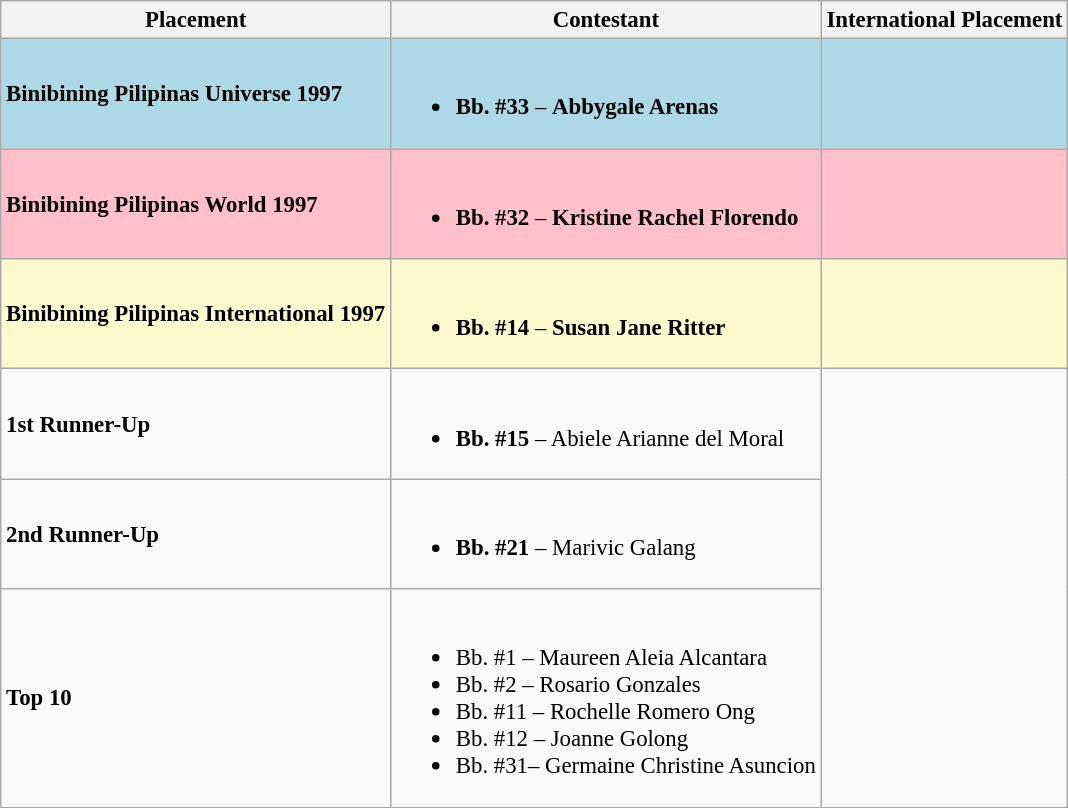<table class="wikitable sortable" style="font-size: 95%;">
<tr>
<th>Placement</th>
<th>Contestant</th>
<th>International Placement</th>
</tr>
<tr>
<td style="background:lightblue;"><strong>Binibining Pilipinas Universe 1997</strong></td>
<td style="background:lightblue;"><br><ul><li><strong>Bb. #33</strong> – <strong>Abbygale Arenas</strong></li></ul></td>
<td style="background:lightblue;"></td>
</tr>
<tr>
<td style="background:pink;"><strong>Binibining Pilipinas World 1997</strong></td>
<td style="background:pink;"><br><ul><li><strong>Bb. #32</strong> – <strong>Kristine Rachel Florendo</strong></li></ul></td>
<td style="background:pink;"></td>
</tr>
<tr>
<td style="background:#FFFACD;"><strong>Binibining Pilipinas International 1997</strong></td>
<td style="background:#FFFACD;"><br><ul><li><strong>Bb. #14</strong> – <strong>Susan Jane Ritter</strong></li></ul></td>
<td style="background:#FFFACD;"></td>
</tr>
<tr>
<td><strong>1st Runner-Up</strong></td>
<td><br><ul><li><strong>Bb. #15</strong> – Abiele Arianne del Moral</li></ul></td>
<td rowspan="3"></td>
</tr>
<tr>
<td><strong>2nd Runner-Up</strong></td>
<td><br><ul><li><strong>Bb. #21</strong> – Marivic Galang</li></ul></td>
</tr>
<tr>
<td><strong>Top 10</strong></td>
<td><br><ul><li>Bb. #1 – Maureen Aleia Alcantara</li><li>Bb. #2 – Rosario Gonzales</li><li>Bb. #11 – Rochelle Romero Ong</li><li>Bb. #12 – Joanne Golong</li><li>Bb. #31– Germaine Christine Asuncion</li></ul></td>
</tr>
</table>
